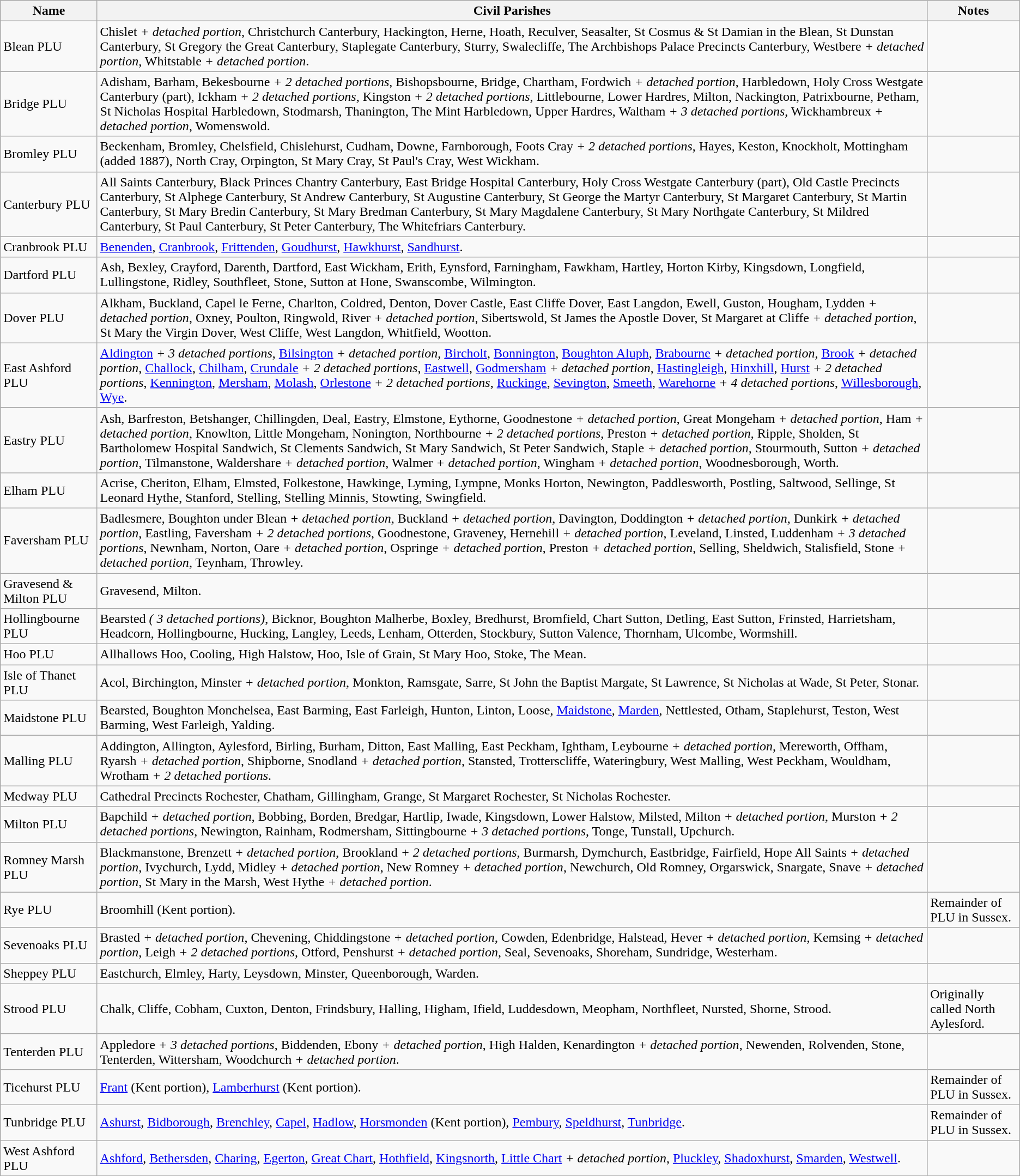<table class="wikitable">
<tr>
<th>Name</th>
<th>Civil Parishes</th>
<th>Notes</th>
</tr>
<tr>
<td>Blean PLU</td>
<td>Chislet <em>+ detached portion</em>, Christchurch Canterbury, Hackington, Herne, Hoath, Reculver, Seasalter, St Cosmus & St Damian in the Blean, St Dunstan Canterbury, St Gregory the Great Canterbury, Staplegate Canterbury, Sturry, Swalecliffe, The Archbishops Palace Precincts Canterbury, Westbere <em>+ detached portion</em>, Whitstable <em>+ detached portion</em>.</td>
<td></td>
</tr>
<tr>
<td>Bridge PLU</td>
<td>Adisham, Barham, Bekesbourne <em>+ 2 detached portions</em>, Bishopsbourne, Bridge, Chartham, Fordwich <em>+ detached portion</em>, Harbledown, Holy Cross Westgate Canterbury (part), Ickham <em>+ 2 detached portions</em>, Kingston <em>+ 2 detached portions</em>, Littlebourne, Lower Hardres, Milton, Nackington, Patrixbourne, Petham, St Nicholas Hospital Harbledown, Stodmarsh, Thanington, The Mint Harbledown, Upper Hardres, Waltham <em>+ 3 detached portions</em>, Wickhambreux <em>+ detached portion</em>, Womenswold.</td>
<td></td>
</tr>
<tr>
<td>Bromley PLU</td>
<td>Beckenham, Bromley, Chelsfield, Chislehurst, Cudham, Downe, Farnborough, Foots Cray <em>+ 2 detached portions</em>, Hayes, Keston, Knockholt, Mottingham (added 1887), North Cray, Orpington, St Mary Cray, St Paul's Cray, West Wickham.</td>
<td></td>
</tr>
<tr>
<td>Canterbury PLU</td>
<td>All Saints Canterbury, Black Princes Chantry Canterbury, East Bridge Hospital Canterbury, Holy Cross Westgate Canterbury (part), Old Castle Precincts Canterbury, St Alphege Canterbury, St Andrew Canterbury, St Augustine Canterbury, St George the Martyr Canterbury, St Margaret Canterbury, St Martin Canterbury, St Mary Bredin Canterbury, St Mary Bredman Canterbury, St Mary Magdalene Canterbury, St Mary Northgate Canterbury, St Mildred Canterbury, St Paul Canterbury, St Peter Canterbury, The Whitefriars Canterbury.</td>
<td></td>
</tr>
<tr>
<td>Cranbrook PLU</td>
<td><a href='#'>Benenden</a>, <a href='#'>Cranbrook</a>, <a href='#'>Frittenden</a>, <a href='#'>Goudhurst</a>, <a href='#'>Hawkhurst</a>, <a href='#'>Sandhurst</a>.</td>
<td></td>
</tr>
<tr>
<td>Dartford PLU</td>
<td>Ash, Bexley, Crayford, Darenth, Dartford, East Wickham, Erith, Eynsford, Farningham, Fawkham, Hartley, Horton Kirby, Kingsdown, Longfield, Lullingstone, Ridley, Southfleet, Stone, Sutton at Hone, Swanscombe, Wilmington.</td>
<td></td>
</tr>
<tr>
<td>Dover PLU</td>
<td>Alkham, Buckland, Capel le Ferne, Charlton, Coldred, Denton, Dover Castle, East Cliffe Dover, East Langdon, Ewell, Guston, Hougham, Lydden <em>+ detached portion</em>, Oxney, Poulton, Ringwold, River <em>+ detached portion</em>, Sibertswold, St James the Apostle Dover, St Margaret at Cliffe <em>+ detached portion</em>, St Mary the Virgin Dover, West Cliffe, West Langdon, Whitfield, Wootton.</td>
<td></td>
</tr>
<tr>
<td>East Ashford PLU</td>
<td><a href='#'>Aldington</a> <em>+ 3 detached portions</em>, <a href='#'>Bilsington</a> <em>+ detached portion</em>, <a href='#'>Bircholt</a>, <a href='#'>Bonnington</a>, <a href='#'>Boughton Aluph</a>, <a href='#'>Brabourne</a> <em>+ detached portion</em>, <a href='#'>Brook</a> <em>+ detached portion</em>, <a href='#'>Challock</a>, <a href='#'>Chilham</a>, <a href='#'>Crundale</a> <em>+ 2 detached portions</em>, <a href='#'>Eastwell</a>, <a href='#'>Godmersham</a> <em>+ detached portion</em>, <a href='#'>Hastingleigh</a>, <a href='#'>Hinxhill</a>, <a href='#'>Hurst</a> <em>+ 2 detached portions</em>, <a href='#'>Kennington</a>, <a href='#'>Mersham</a>, <a href='#'>Molash</a>, <a href='#'>Orlestone</a> <em>+ 2 detached portions</em>, <a href='#'>Ruckinge</a>, <a href='#'>Sevington</a>, <a href='#'>Smeeth</a>, <a href='#'>Warehorne</a> <em>+ 4 detached portions</em>, <a href='#'>Willesborough</a>, <a href='#'>Wye</a>.</td>
<td></td>
</tr>
<tr>
<td>Eastry PLU</td>
<td>Ash, Barfreston, Betshanger, Chillingden, Deal, Eastry, Elmstone, Eythorne, Goodnestone <em>+ detached portion</em>, Great Mongeham <em>+ detached portion</em>, Ham <em>+ detached portion</em>, Knowlton, Little Mongeham, Nonington, Northbourne <em>+ 2 detached portions</em>, Preston <em>+ detached portion</em>, Ripple, Sholden, St Bartholomew Hospital Sandwich, St Clements Sandwich, St Mary Sandwich, St Peter Sandwich, Staple <em>+ detached portion</em>, Stourmouth, Sutton <em>+ detached portion</em>, Tilmanstone, Waldershare <em>+ detached portion</em>, Walmer <em>+ detached portion</em>, Wingham <em>+ detached portion</em>, Woodnesborough, Worth.</td>
<td></td>
</tr>
<tr>
<td>Elham PLU</td>
<td>Acrise, Cheriton, Elham, Elmsted, Folkestone, Hawkinge, Lyming, Lympne, Monks Horton, Newington, Paddlesworth, Postling, Saltwood, Sellinge, St Leonard Hythe, Stanford, Stelling, Stelling Minnis, Stowting, Swingfield.</td>
<td></td>
</tr>
<tr>
<td>Faversham PLU</td>
<td>Badlesmere, Boughton under Blean <em>+ detached portion</em>, Buckland <em>+ detached portion</em>, Davington, Doddington <em>+ detached portion</em>, Dunkirk <em>+ detached portion</em>, Eastling, Faversham <em>+ 2 detached portions</em>, Goodnestone, Graveney, Hernehill <em>+ detached portion</em>, Leveland, Linsted, Luddenham <em>+ 3 detached portions</em>, Newnham, Norton, Oare <em>+ detached portion</em>, Ospringe <em>+ detached portion</em>, Preston <em>+ detached portion</em>, Selling, Sheldwich, Stalisfield, Stone <em>+ detached portion</em>, Teynham, Throwley.</td>
<td></td>
</tr>
<tr>
<td>Gravesend & Milton PLU</td>
<td>Gravesend, Milton.</td>
<td></td>
</tr>
<tr>
<td>Hollingbourne PLU</td>
<td>Bearsted <em>( 3 detached portions)</em>, Bicknor, Boughton Malherbe, Boxley, Bredhurst, Bromfield, Chart Sutton, Detling, East Sutton, Frinsted, Harrietsham, Headcorn, Hollingbourne, Hucking, Langley, Leeds, Lenham, Otterden, Stockbury, Sutton Valence, Thornham, Ulcombe, Wormshill.</td>
<td></td>
</tr>
<tr>
<td>Hoo PLU</td>
<td>Allhallows Hoo, Cooling, High Halstow, Hoo, Isle of Grain, St Mary Hoo, Stoke, The Mean.</td>
<td></td>
</tr>
<tr>
<td>Isle of Thanet PLU</td>
<td>Acol, Birchington, Minster <em>+ detached portion</em>, Monkton, Ramsgate, Sarre, St John the Baptist Margate, St Lawrence, St Nicholas at Wade, St Peter, Stonar.</td>
<td></td>
</tr>
<tr>
<td>Maidstone PLU</td>
<td>Bearsted, Boughton Monchelsea, East Barming, East Farleigh, Hunton, Linton, Loose, <a href='#'>Maidstone</a>, <a href='#'>Marden</a>, Nettlested, Otham, Staplehurst, Teston, West Barming, West Farleigh, Yalding.</td>
<td></td>
</tr>
<tr>
<td>Malling PLU</td>
<td>Addington, Allington, Aylesford, Birling, Burham, Ditton, East Malling, East Peckham, Ightham, Leybourne <em>+ detached portion</em>, Mereworth, Offham, Ryarsh <em>+ detached portion</em>, Shipborne, Snodland <em>+ detached portion</em>, Stansted, Trotterscliffe, Wateringbury, West Malling, West Peckham, Wouldham, Wrotham <em>+ 2 detached portions</em>.</td>
<td></td>
</tr>
<tr>
<td>Medway PLU</td>
<td>Cathedral Precincts Rochester, Chatham, Gillingham, Grange, St Margaret Rochester, St Nicholas Rochester.</td>
<td></td>
</tr>
<tr>
<td>Milton PLU</td>
<td>Bapchild <em>+ detached portion</em>, Bobbing, Borden, Bredgar, Hartlip, Iwade, Kingsdown, Lower Halstow, Milsted, Milton <em>+ detached portion</em>, Murston <em>+ 2 detached portions</em>, Newington, Rainham, Rodmersham, Sittingbourne <em>+ 3 detached portions</em>, Tonge, Tunstall, Upchurch.</td>
<td></td>
</tr>
<tr>
<td>Romney Marsh PLU</td>
<td>Blackmanstone, Brenzett <em>+ detached portion</em>, Brookland <em>+ 2 detached portions</em>, Burmarsh, Dymchurch, Eastbridge, Fairfield, Hope All Saints <em>+ detached portion</em>, Ivychurch, Lydd, Midley <em>+ detached portion</em>, New Romney <em>+ detached portion</em>, Newchurch, Old Romney, Orgarswick, Snargate, Snave <em>+ detached portion</em>, St Mary in the Marsh, West Hythe <em>+ detached portion</em>.</td>
<td></td>
</tr>
<tr>
<td>Rye PLU</td>
<td>Broomhill (Kent portion).</td>
<td>Remainder of PLU in Sussex.</td>
</tr>
<tr>
<td>Sevenoaks PLU</td>
<td>Brasted <em>+ detached portion</em>, Chevening, Chiddingstone <em>+ detached portion</em>, Cowden, Edenbridge, Halstead, Hever <em>+ detached portion</em>, Kemsing <em>+ detached portion</em>, Leigh <em>+ 2 detached portions</em>, Otford, Penshurst <em>+ detached portion</em>, Seal, Sevenoaks, Shoreham, Sundridge, Westerham.</td>
<td></td>
</tr>
<tr>
<td>Sheppey PLU</td>
<td>Eastchurch, Elmley, Harty, Leysdown, Minster, Queenborough, Warden.</td>
<td></td>
</tr>
<tr>
<td>Strood PLU</td>
<td>Chalk, Cliffe, Cobham, Cuxton, Denton, Frindsbury, Halling, Higham, Ifield, Luddesdown, Meopham, Northfleet, Nursted, Shorne, Strood.</td>
<td>Originally called North Aylesford.</td>
</tr>
<tr>
<td>Tenterden PLU</td>
<td>Appledore <em>+ 3 detached portions</em>, Biddenden, Ebony <em>+ detached portion</em>, High Halden, Kenardington <em>+ detached portion</em>, Newenden, Rolvenden, Stone, Tenterden, Wittersham, Woodchurch <em>+ detached portion</em>.</td>
<td></td>
</tr>
<tr>
<td>Ticehurst PLU</td>
<td><a href='#'>Frant</a> (Kent portion), <a href='#'>Lamberhurst</a> (Kent portion).</td>
<td>Remainder of PLU in Sussex.</td>
</tr>
<tr>
<td>Tunbridge PLU</td>
<td><a href='#'>Ashurst</a>, <a href='#'>Bidborough</a>, <a href='#'>Brenchley</a>, <a href='#'>Capel</a>, <a href='#'>Hadlow</a>, <a href='#'>Horsmonden</a> (Kent portion), <a href='#'>Pembury</a>, <a href='#'>Speldhurst</a>, <a href='#'>Tunbridge</a>.</td>
<td>Remainder of PLU in Sussex.</td>
</tr>
<tr>
<td>West Ashford PLU</td>
<td><a href='#'>Ashford</a>, <a href='#'>Bethersden</a>, <a href='#'>Charing</a>, <a href='#'>Egerton</a>, <a href='#'>Great Chart</a>, <a href='#'>Hothfield</a>, <a href='#'>Kingsnorth</a>, <a href='#'>Little Chart</a> <em>+ detached portion</em>, <a href='#'>Pluckley</a>, <a href='#'>Shadoxhurst</a>, <a href='#'>Smarden</a>, <a href='#'>Westwell</a>.</td>
<td></td>
</tr>
</table>
